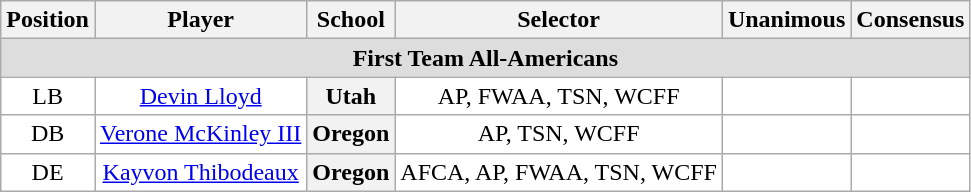<table class="wikitable" border="0">
<tr>
<th>Position</th>
<th>Player</th>
<th>School</th>
<th>Selector</th>
<th>Unanimous</th>
<th>Consensus</th>
</tr>
<tr>
<td colspan="6" style="text-align:center; background:#ddd;"><strong>First Team All-Americans</strong></td>
</tr>
<tr style="text-align:center;">
<td style="background:white">LB</td>
<td style="background:white"><a href='#'>Devin Lloyd</a></td>
<th style=>Utah</th>
<td style="background:white">AP, FWAA, TSN, WCFF</td>
<td style="background:white"></td>
<td style="background:white"></td>
</tr>
<tr style="text-align:center;">
<td style="background:white">DB</td>
<td style="background:white"><a href='#'>Verone McKinley III</a></td>
<th style=>Oregon</th>
<td style="background:white">AP, TSN, WCFF</td>
<td style="background:white"></td>
<td style="background:white"></td>
</tr>
<tr style="text-align:center;">
<td style="background:white">DE</td>
<td style="background:white"><a href='#'>Kayvon Thibodeaux</a></td>
<th style=>Oregon</th>
<td style="background:white">AFCA, AP, FWAA, TSN, WCFF</td>
<td style="background:white"></td>
<td style="background:white"></td>
</tr>
</table>
